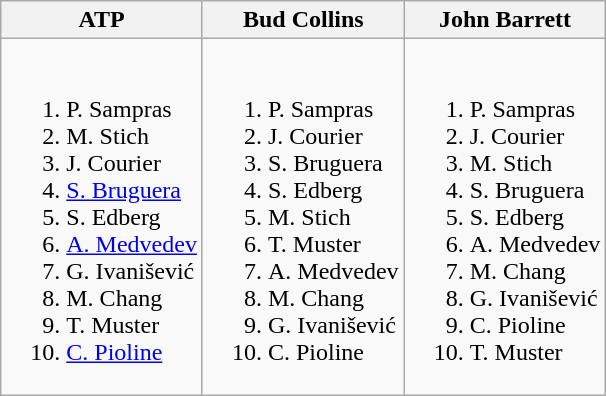<table class="wikitable">
<tr>
<th>ATP</th>
<th>Bud Collins</th>
<th>John Barrett</th>
</tr>
<tr style="vertical-align: top;">
<td style="white-space: nowrap;"><br><ol><li> P. Sampras</li><li> M. Stich</li><li> J. Courier</li><li> <a href='#'>S. Bruguera</a></li><li> S. Edberg</li><li> <a href='#'>A. Medvedev</a></li><li> G. Ivanišević</li><li> M. Chang</li><li> T. Muster</li><li> <a href='#'>C. Pioline</a></li></ol></td>
<td style="white-space: nowrap;"><br><ol><li> P. Sampras</li><li> J. Courier</li><li> S. Bruguera</li><li> S. Edberg</li><li> M. Stich</li><li> T. Muster</li><li> A. Medvedev</li><li> M. Chang</li><li> G. Ivanišević</li><li> C. Pioline</li></ol></td>
<td style="white-space: nowrap;"><br><ol><li> P. Sampras</li><li> J. Courier</li><li> M. Stich</li><li> S. Bruguera</li><li> S. Edberg</li><li> A. Medvedev</li><li> M. Chang</li><li> G. Ivanišević</li><li> C. Pioline</li><li> T. Muster</li></ol></td>
</tr>
</table>
